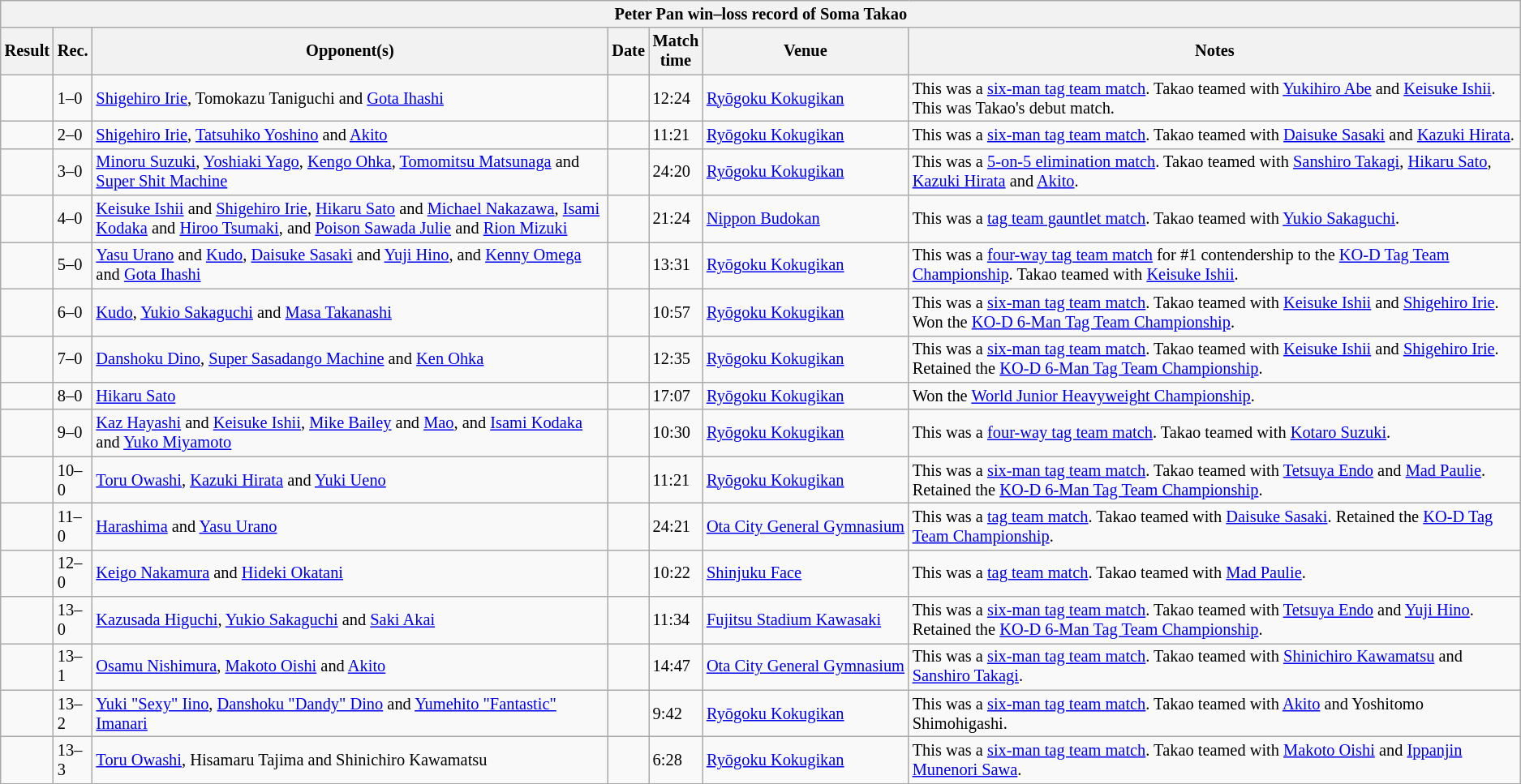<table class="sortable wikitable" style="font-size:85%">
<tr>
<th colspan="7" align="center">Peter Pan win–loss record of Soma Takao</th>
</tr>
<tr>
<th>Result</th>
<th>Rec.</th>
<th width=420>Opponent(s)</th>
<th>Date</th>
<th>Match time</th>
<th>Venue</th>
<th width=500>Notes</th>
</tr>
<tr>
<td></td>
<td>1–0</td>
<td><a href='#'>Shigehiro Irie</a>, Tomokazu Taniguchi and <a href='#'>Gota Ihashi</a></td>
<td><br></td>
<td>12:24<br></td>
<td><a href='#'>Ryōgoku Kokugikan</a><br></td>
<td>This was a <a href='#'>six-man tag team match</a>. Takao teamed with <a href='#'>Yukihiro Abe</a> and <a href='#'>Keisuke Ishii</a>. This was Takao's debut match.</td>
</tr>
<tr>
<td></td>
<td>2–0</td>
<td><a href='#'>Shigehiro Irie</a>, <a href='#'>Tatsuhiko Yoshino</a> and <a href='#'>Akito</a></td>
<td><br></td>
<td>11:21<br></td>
<td><a href='#'>Ryōgoku Kokugikan</a><br></td>
<td>This was a <a href='#'>six-man tag team match</a>. Takao teamed with <a href='#'>Daisuke Sasaki</a> and <a href='#'>Kazuki Hirata</a>.</td>
</tr>
<tr>
<td></td>
<td>3–0</td>
<td><a href='#'>Minoru Suzuki</a>, <a href='#'>Yoshiaki Yago</a>, <a href='#'>Kengo Ohka</a>, <a href='#'>Tomomitsu Matsunaga</a> and <a href='#'>Super Shit Machine</a></td>
<td><br></td>
<td style="white-space:nowrap;">24:20<br></td>
<td><a href='#'>Ryōgoku Kokugikan</a><br></td>
<td>This was a <a href='#'>5-on-5 elimination match</a>. Takao teamed with <a href='#'>Sanshiro Takagi</a>, <a href='#'>Hikaru Sato</a>, <a href='#'>Kazuki Hirata</a> and <a href='#'>Akito</a>.</td>
</tr>
<tr>
<td></td>
<td>4–0</td>
<td><a href='#'>Keisuke Ishii</a> and <a href='#'>Shigehiro Irie</a>, <a href='#'>Hikaru Sato</a> and <a href='#'>Michael Nakazawa</a>, <a href='#'>Isami Kodaka</a> and <a href='#'>Hiroo Tsumaki</a>, and <a href='#'>Poison Sawada Julie</a> and <a href='#'>Rion Mizuki</a></td>
<td><br></td>
<td>21:24<br></td>
<td><a href='#'>Nippon Budokan</a><br></td>
<td>This was a <a href='#'>tag team gauntlet match</a>. Takao teamed with <a href='#'>Yukio Sakaguchi</a>.</td>
</tr>
<tr>
<td></td>
<td>5–0</td>
<td><a href='#'>Yasu Urano</a> and <a href='#'>Kudo</a>, <a href='#'>Daisuke Sasaki</a> and <a href='#'>Yuji Hino</a>, and <a href='#'>Kenny Omega</a> and <a href='#'>Gota Ihashi</a></td>
<td><br></td>
<td>13:31<br></td>
<td><a href='#'>Ryōgoku Kokugikan</a><br></td>
<td>This was a <a href='#'>four-way tag team match</a> for #1 contendership to the <a href='#'>KO-D Tag Team Championship</a>. Takao teamed with <a href='#'>Keisuke Ishii</a>.</td>
</tr>
<tr>
<td></td>
<td>6–0</td>
<td><a href='#'>Kudo</a>, <a href='#'>Yukio Sakaguchi</a> and <a href='#'>Masa Takanashi</a></td>
<td><br></td>
<td>10:57<br></td>
<td><a href='#'>Ryōgoku Kokugikan</a><br></td>
<td>This was a <a href='#'>six-man tag team match</a>. Takao teamed with <a href='#'>Keisuke Ishii</a> and <a href='#'>Shigehiro Irie</a>. Won the <a href='#'>KO-D 6-Man Tag Team Championship</a>.</td>
</tr>
<tr>
<td></td>
<td>7–0</td>
<td><a href='#'>Danshoku Dino</a>, <a href='#'>Super Sasadango Machine</a> and <a href='#'>Ken Ohka</a></td>
<td><br></td>
<td>12:35<br></td>
<td><a href='#'>Ryōgoku Kokugikan</a><br></td>
<td>This was a <a href='#'>six-man tag team match</a>. Takao teamed with <a href='#'>Keisuke Ishii</a> and <a href='#'>Shigehiro Irie</a>. Retained the <a href='#'>KO-D 6-Man Tag Team Championship</a>.</td>
</tr>
<tr>
<td></td>
<td>8–0</td>
<td><a href='#'>Hikaru Sato</a></td>
<td><br></td>
<td>17:07<br></td>
<td><a href='#'>Ryōgoku Kokugikan</a><br></td>
<td>Won the <a href='#'>World Junior Heavyweight Championship</a>.</td>
</tr>
<tr>
<td></td>
<td>9–0</td>
<td><a href='#'>Kaz Hayashi</a> and <a href='#'>Keisuke Ishii</a>, <a href='#'>Mike Bailey</a> and <a href='#'>Mao</a>, and <a href='#'>Isami Kodaka</a> and <a href='#'>Yuko Miyamoto</a></td>
<td><br></td>
<td>10:30<br></td>
<td><a href='#'>Ryōgoku Kokugikan</a><br></td>
<td>This was a <a href='#'>four-way tag team match</a>. Takao teamed with <a href='#'>Kotaro Suzuki</a>.</td>
</tr>
<tr>
<td></td>
<td>10–0</td>
<td><a href='#'>Toru Owashi</a>, <a href='#'>Kazuki Hirata</a> and <a href='#'>Yuki Ueno</a></td>
<td><br></td>
<td>11:21<br></td>
<td><a href='#'>Ryōgoku Kokugikan</a><br></td>
<td>This was a <a href='#'>six-man tag team match</a>. Takao teamed with <a href='#'>Tetsuya Endo</a> and <a href='#'>Mad Paulie</a>. Retained the <a href='#'>KO-D 6-Man Tag Team Championship</a>.</td>
</tr>
<tr>
<td></td>
<td>11–0</td>
<td><a href='#'>Harashima</a> and <a href='#'>Yasu Urano</a></td>
<td><br></td>
<td>24:21<br></td>
<td style="white-space:nowrap;"><a href='#'>Ota City General Gymnasium</a><br></td>
<td>This was a <a href='#'>tag team match</a>. Takao teamed with <a href='#'>Daisuke Sasaki</a>. Retained the <a href='#'>KO-D Tag Team Championship</a>.</td>
</tr>
<tr>
<td></td>
<td>12–0</td>
<td><a href='#'>Keigo Nakamura</a> and <a href='#'>Hideki Okatani</a></td>
<td style="white-space:nowrap;"><br></td>
<td>10:22<br></td>
<td><a href='#'>Shinjuku Face</a><br></td>
<td>This was a <a href='#'>tag team match</a>. Takao teamed with <a href='#'>Mad Paulie</a>.</td>
</tr>
<tr>
<td></td>
<td>13–0</td>
<td><a href='#'>Kazusada Higuchi</a>, <a href='#'>Yukio Sakaguchi</a> and <a href='#'>Saki Akai</a></td>
<td><br></td>
<td>11:34<br></td>
<td><a href='#'>Fujitsu Stadium Kawasaki</a><br></td>
<td>This was a <a href='#'>six-man tag team match</a>. Takao teamed with <a href='#'>Tetsuya Endo</a> and <a href='#'>Yuji Hino</a>. Retained the <a href='#'>KO-D 6-Man Tag Team Championship</a>.</td>
</tr>
<tr>
<td></td>
<td>13–1</td>
<td><a href='#'>Osamu Nishimura</a>, <a href='#'>Makoto Oishi</a> and <a href='#'>Akito</a></td>
<td><br></td>
<td>14:47<br></td>
<td><a href='#'>Ota City General Gymnasium</a><br></td>
<td>This was a <a href='#'>six-man tag team match</a>. Takao teamed with <a href='#'>Shinichiro Kawamatsu</a> and <a href='#'>Sanshiro Takagi</a>.</td>
</tr>
<tr>
<td></td>
<td>13–2</td>
<td><a href='#'>Yuki "Sexy" Iino</a>, <a href='#'>Danshoku "Dandy" Dino</a> and <a href='#'>Yumehito "Fantastic" Imanari</a></td>
<td><br></td>
<td>9:42<br></td>
<td><a href='#'>Ryōgoku Kokugikan</a><br></td>
<td>This was a <a href='#'>six-man tag team match</a>. Takao teamed with <a href='#'>Akito</a> and Yoshitomo Shimohigashi.</td>
</tr>
<tr>
<td></td>
<td>13–3</td>
<td><a href='#'>Toru Owashi</a>, Hisamaru Tajima and Shinichiro Kawamatsu</td>
<td><br></td>
<td>6:28<br></td>
<td><a href='#'>Ryōgoku Kokugikan</a><br></td>
<td>This was a <a href='#'>six-man tag team match</a>. Takao teamed with <a href='#'>Makoto Oishi</a> and <a href='#'>Ippanjin Munenori Sawa</a>.</td>
</tr>
</table>
